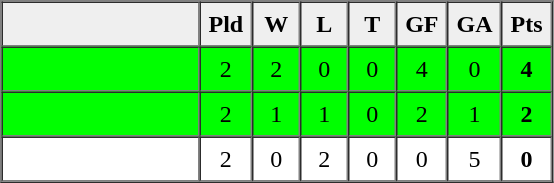<table border=1 cellpadding=5 cellspacing=0>
<tr>
<th bgcolor="#efefef" width="120"></th>
<th bgcolor="#efefef" width="20">Pld</th>
<th bgcolor="#efefef" width="20">W</th>
<th bgcolor="#efefef" width="20">L</th>
<th bgcolor="#efefef" width="20">T</th>
<th bgcolor="#efefef" width="20">GF</th>
<th bgcolor="#efefef" width="20">GA</th>
<th bgcolor="#efefef" width="20">Pts</th>
</tr>
<tr align=center bgcolor="lime">
<td align=left></td>
<td>2</td>
<td>2</td>
<td>0</td>
<td>0</td>
<td>4</td>
<td>0</td>
<td><strong>4</strong></td>
</tr>
<tr align=center bgcolor="lime">
<td align=left></td>
<td>2</td>
<td>1</td>
<td>1</td>
<td>0</td>
<td>2</td>
<td>1</td>
<td><strong>2</strong></td>
</tr>
<tr align=center>
<td align=left></td>
<td>2</td>
<td>0</td>
<td>2</td>
<td>0</td>
<td>0</td>
<td>5</td>
<td><strong>0</strong></td>
</tr>
<tr align=center>
</tr>
</table>
